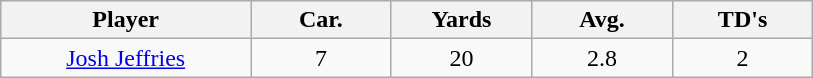<table class="wikitable sortable">
<tr>
<th bgcolor="#DDDDFF" width="16%">Player</th>
<th bgcolor="#DDDDFF" width="9%">Car.</th>
<th bgcolor="#DDDDFF" width="9%">Yards</th>
<th bgcolor="#DDDDFF" width="9%">Avg.</th>
<th bgcolor="#DDDDFF" width="9%">TD's</th>
</tr>
<tr align="center">
<td><a href='#'>Josh Jeffries</a></td>
<td>7</td>
<td>20</td>
<td>2.8</td>
<td>2</td>
</tr>
</table>
